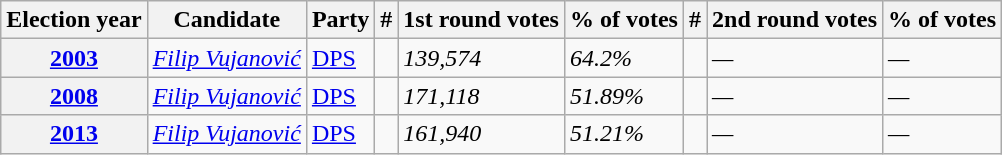<table class="wikitable">
<tr>
<th>Election year</th>
<th>Candidate</th>
<th>Party</th>
<th>#</th>
<th>1st round votes</th>
<th>% of votes</th>
<th>#</th>
<th>2nd round votes</th>
<th>% of votes</th>
</tr>
<tr>
<th><a href='#'>2003</a></th>
<td><em><a href='#'>Filip Vujanović</a></em></td>
<td><a href='#'>DPS</a></td>
<td></td>
<td><em>139,574</em></td>
<td><em>64.2%</em></td>
<td></td>
<td><em>—</em></td>
<td><em>—</em></td>
</tr>
<tr>
<th><a href='#'>2008</a></th>
<td><em><a href='#'>Filip Vujanović</a></em></td>
<td><a href='#'>DPS</a></td>
<td></td>
<td><em>171,118</em></td>
<td><em>51.89%</em></td>
<td></td>
<td><em>—</em></td>
<td><em>—</em></td>
</tr>
<tr>
<th><a href='#'>2013</a></th>
<td><em><a href='#'>Filip Vujanović</a></em></td>
<td><a href='#'>DPS</a></td>
<td></td>
<td><em>161,940</em></td>
<td><em>51.21%</em></td>
<td></td>
<td><em>—</em></td>
<td><em>—</em></td>
</tr>
</table>
